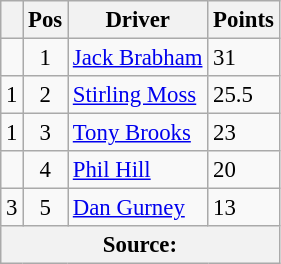<table class="wikitable" style="font-size: 95%;">
<tr>
<th></th>
<th>Pos</th>
<th>Driver</th>
<th>Points</th>
</tr>
<tr>
<td align="left"></td>
<td align="center">1</td>
<td> <a href='#'>Jack Brabham</a></td>
<td align=left>31</td>
</tr>
<tr>
<td align="left"> 1</td>
<td align="center">2</td>
<td> <a href='#'>Stirling Moss</a></td>
<td align=left>25.5</td>
</tr>
<tr>
<td align="left"> 1</td>
<td align="center">3</td>
<td> <a href='#'>Tony Brooks</a></td>
<td align=left>23</td>
</tr>
<tr>
<td align="left"></td>
<td align="center">4</td>
<td> <a href='#'>Phil Hill</a></td>
<td align=left>20</td>
</tr>
<tr>
<td align="left"> 3</td>
<td align="center">5</td>
<td> <a href='#'>Dan Gurney</a></td>
<td align=left>13</td>
</tr>
<tr>
<th colspan=4>Source: </th>
</tr>
</table>
